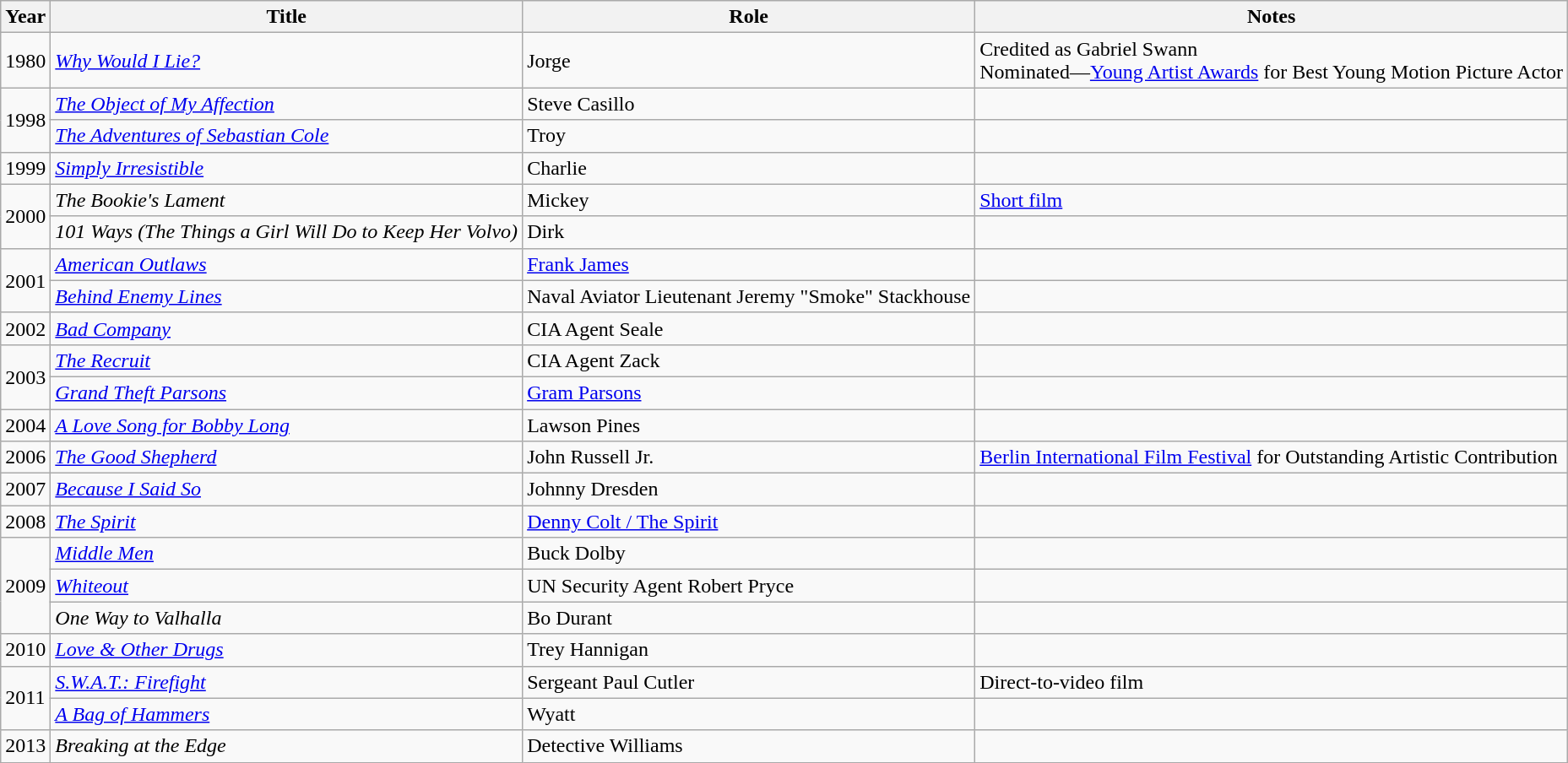<table class="wikitable sortable">
<tr>
<th>Year</th>
<th>Title</th>
<th>Role</th>
<th class="unsortable">Notes</th>
</tr>
<tr>
<td>1980</td>
<td><em><a href='#'>Why Would I Lie?</a></em></td>
<td>Jorge</td>
<td>Credited as Gabriel Swann<br>Nominated—<a href='#'>Young Artist Awards</a> for Best Young Motion Picture Actor</td>
</tr>
<tr>
<td rowspan="2">1998</td>
<td><em><a href='#'>The Object of My Affection</a></em></td>
<td>Steve Casillo</td>
<td></td>
</tr>
<tr>
<td><em><a href='#'>The Adventures of Sebastian Cole</a></em></td>
<td>Troy</td>
<td></td>
</tr>
<tr>
<td>1999</td>
<td><em><a href='#'>Simply Irresistible</a></em></td>
<td>Charlie</td>
<td></td>
</tr>
<tr>
<td rowspan="2">2000</td>
<td><em>The Bookie's Lament</em></td>
<td>Mickey</td>
<td><a href='#'>Short film</a></td>
</tr>
<tr>
<td><em>101 Ways (The Things a Girl Will Do to Keep Her Volvo)</em></td>
<td>Dirk</td>
<td></td>
</tr>
<tr>
<td rowspan="2">2001</td>
<td><em><a href='#'>American Outlaws</a></em></td>
<td><a href='#'>Frank James</a></td>
<td></td>
</tr>
<tr>
<td><em><a href='#'>Behind Enemy Lines</a></em></td>
<td>Naval Aviator Lieutenant Jeremy "Smoke" Stackhouse</td>
<td></td>
</tr>
<tr>
<td>2002</td>
<td><em><a href='#'>Bad Company</a></em></td>
<td>CIA Agent Seale</td>
<td></td>
</tr>
<tr>
<td rowspan="2">2003</td>
<td><em><a href='#'>The Recruit</a></em></td>
<td>CIA Agent Zack</td>
<td></td>
</tr>
<tr>
<td><em><a href='#'>Grand Theft Parsons</a></em></td>
<td><a href='#'>Gram Parsons</a></td>
<td></td>
</tr>
<tr>
<td>2004</td>
<td><em><a href='#'>A Love Song for Bobby Long</a></em></td>
<td>Lawson Pines</td>
<td></td>
</tr>
<tr>
<td>2006</td>
<td><em><a href='#'>The Good Shepherd</a></em></td>
<td>John Russell Jr.</td>
<td><a href='#'>Berlin International Film Festival</a> for Outstanding Artistic Contribution</td>
</tr>
<tr>
<td>2007</td>
<td><em><a href='#'>Because I Said So</a></em></td>
<td>Johnny Dresden</td>
<td></td>
</tr>
<tr>
<td>2008</td>
<td><em><a href='#'>The Spirit</a></em></td>
<td><a href='#'>Denny Colt / The Spirit</a></td>
<td></td>
</tr>
<tr>
<td rowspan="3">2009</td>
<td><em><a href='#'>Middle Men</a></em></td>
<td>Buck Dolby</td>
<td></td>
</tr>
<tr>
<td><em><a href='#'>Whiteout</a></em></td>
<td>UN Security Agent Robert Pryce</td>
<td></td>
</tr>
<tr>
<td><em>One Way to Valhalla</em></td>
<td>Bo Durant</td>
<td></td>
</tr>
<tr>
<td>2010</td>
<td><em><a href='#'>Love & Other Drugs</a></em></td>
<td>Trey Hannigan</td>
<td></td>
</tr>
<tr>
<td rowspan="2">2011</td>
<td><em><a href='#'>S.W.A.T.: Firefight</a></em></td>
<td>Sergeant Paul Cutler</td>
<td>Direct-to-video film</td>
</tr>
<tr>
<td><em><a href='#'>A Bag of Hammers</a></em></td>
<td>Wyatt</td>
<td></td>
</tr>
<tr>
<td>2013</td>
<td><em>Breaking at the Edge</em></td>
<td>Detective Williams</td>
<td></td>
</tr>
</table>
